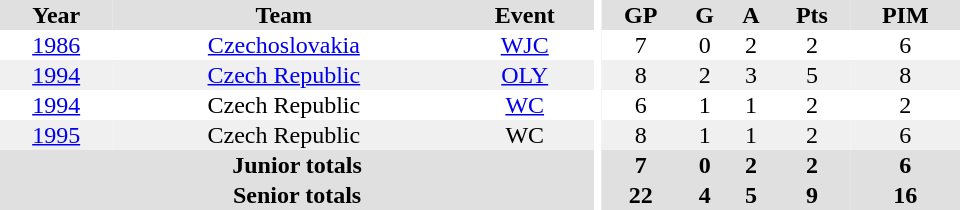<table border="0" cellpadding="1" cellspacing="0" ID="Table3" style="text-align:center; width:40em">
<tr bgcolor="#e0e0e0">
<th>Year</th>
<th>Team</th>
<th>Event</th>
<th rowspan="102" bgcolor="#ffffff"></th>
<th>GP</th>
<th>G</th>
<th>A</th>
<th>Pts</th>
<th>PIM</th>
</tr>
<tr>
<td><a href='#'>1986</a></td>
<td><a href='#'>Czechoslovakia</a></td>
<td><a href='#'>WJC</a></td>
<td>7</td>
<td>0</td>
<td>2</td>
<td>2</td>
<td>6</td>
</tr>
<tr bgcolor="#f0f0f0">
<td><a href='#'>1994</a></td>
<td><a href='#'>Czech Republic</a></td>
<td><a href='#'>OLY</a></td>
<td>8</td>
<td>2</td>
<td>3</td>
<td>5</td>
<td>8</td>
</tr>
<tr>
<td><a href='#'>1994</a></td>
<td>Czech Republic</td>
<td><a href='#'>WC</a></td>
<td>6</td>
<td>1</td>
<td>1</td>
<td>2</td>
<td>2</td>
</tr>
<tr bgcolor="#f0f0f0">
<td><a href='#'>1995</a></td>
<td>Czech Republic</td>
<td>WC</td>
<td>8</td>
<td>1</td>
<td>1</td>
<td>2</td>
<td>6</td>
</tr>
<tr bgcolor="#e0e0e0">
<th colspan=3>Junior totals</th>
<th>7</th>
<th>0</th>
<th>2</th>
<th>2</th>
<th>6</th>
</tr>
<tr bgcolor="#e0e0e0">
<th colspan=3>Senior totals</th>
<th>22</th>
<th>4</th>
<th>5</th>
<th>9</th>
<th>16</th>
</tr>
</table>
